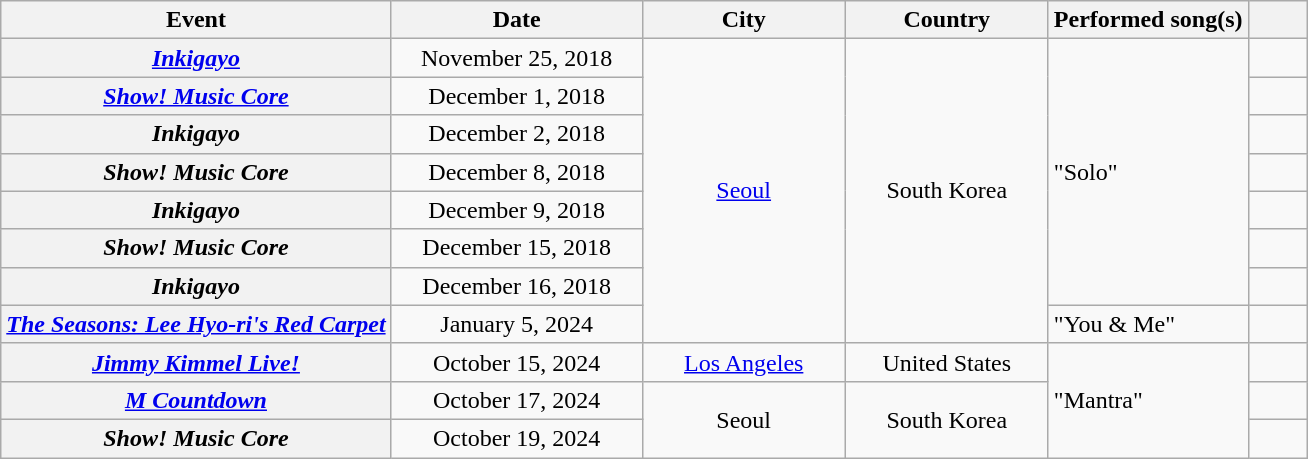<table class="wikitable plainrowheaders" style="text-align:center;">
<tr>
<th scope="col">Event</th>
<th scope="col" style="width:10em">Date</th>
<th scope="col" style="width:8em;">City</th>
<th scope="col" style="width:8em;">Country</th>
<th scope="col">Performed song(s)</th>
<th scope="col" style="width:2em"></th>
</tr>
<tr>
<th scope="row"><em><a href='#'>Inkigayo</a></em></th>
<td>November 25, 2018</td>
<td rowspan="8"><a href='#'>Seoul</a></td>
<td rowspan="8">South Korea</td>
<td style="text-align:left;" rowspan="7">"Solo"</td>
<td></td>
</tr>
<tr>
<th scope="row"><em><a href='#'>Show! Music Core</a></em></th>
<td>December 1, 2018</td>
<td></td>
</tr>
<tr>
<th scope="row"><em>Inkigayo</em></th>
<td>December 2, 2018</td>
<td></td>
</tr>
<tr>
<th scope="row"><em>Show! Music Core</em></th>
<td>December 8, 2018</td>
<td></td>
</tr>
<tr>
<th scope="row"><em>Inkigayo</em></th>
<td>December 9, 2018</td>
<td></td>
</tr>
<tr>
<th scope="row"><em>Show! Music Core</em></th>
<td>December 15, 2018</td>
<td></td>
</tr>
<tr>
<th scope="row"><em>Inkigayo</em></th>
<td>December 16, 2018</td>
<td></td>
</tr>
<tr>
<th scope="row"><em><a href='#'>The Seasons: Lee Hyo-ri's Red Carpet</a></em></th>
<td>January 5, 2024</td>
<td style="text-align:left;">"You & Me"</td>
<td></td>
</tr>
<tr>
<th scope="row"><em><a href='#'>Jimmy Kimmel Live!</a></em></th>
<td>October 15, 2024</td>
<td><a href='#'>Los Angeles</a></td>
<td>United States</td>
<td style="text-align:left;" rowspan="4">"Mantra"</td>
<td></td>
</tr>
<tr>
<th scope="row"><em><a href='#'>M Countdown</a></em></th>
<td>October 17, 2024</td>
<td rowspan="2">Seoul</td>
<td rowspan="2">South Korea</td>
<td></td>
</tr>
<tr>
<th scope="row"><em>Show! Music Core</em></th>
<td>October 19, 2024</td>
<td></td>
</tr>
</table>
